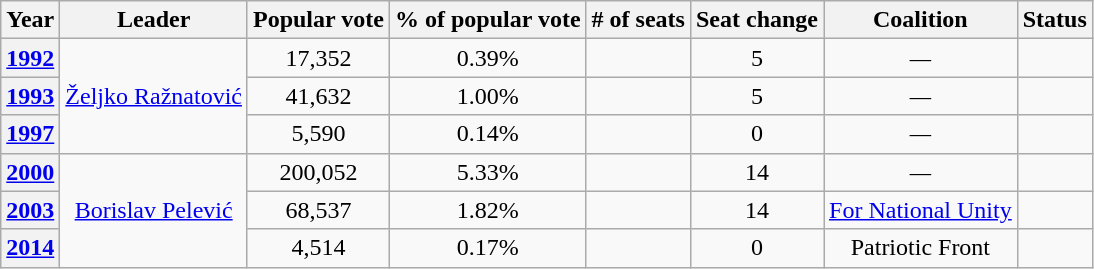<table class="wikitable" style="text-align:center">
<tr>
<th>Year</th>
<th>Leader</th>
<th>Popular vote</th>
<th>% of popular vote</th>
<th># of seats</th>
<th>Seat change</th>
<th>Coalition</th>
<th rowspan=1>Status</th>
</tr>
<tr>
<th><a href='#'>1992</a></th>
<td rowspan="3" align="center"><a href='#'>Željko Ražnatović</a></td>
<td>17,352</td>
<td>0.39%</td>
<td></td>
<td> 5</td>
<td><em>—</em></td>
<td></td>
</tr>
<tr>
<th><a href='#'>1993</a></th>
<td>41,632</td>
<td>1.00%</td>
<td></td>
<td> 5</td>
<td><em>—</em></td>
<td></td>
</tr>
<tr>
<th><a href='#'>1997</a></th>
<td>5,590</td>
<td>0.14%</td>
<td></td>
<td> 0</td>
<td><em>—</em></td>
<td></td>
</tr>
<tr>
<th><a href='#'>2000</a></th>
<td rowspan="3" align="center"><a href='#'>Borislav Pelević</a></td>
<td>200,052</td>
<td>5.33%</td>
<td></td>
<td> 14</td>
<td><em>—</em></td>
<td></td>
</tr>
<tr>
<th><a href='#'>2003</a></th>
<td>68,537</td>
<td>1.82%</td>
<td></td>
<td> 14</td>
<td><a href='#'>For National Unity</a></td>
<td></td>
</tr>
<tr>
<th><a href='#'>2014</a></th>
<td>4,514</td>
<td>0.17%</td>
<td></td>
<td> 0</td>
<td>Patriotic Front</td>
<td></td>
</tr>
</table>
